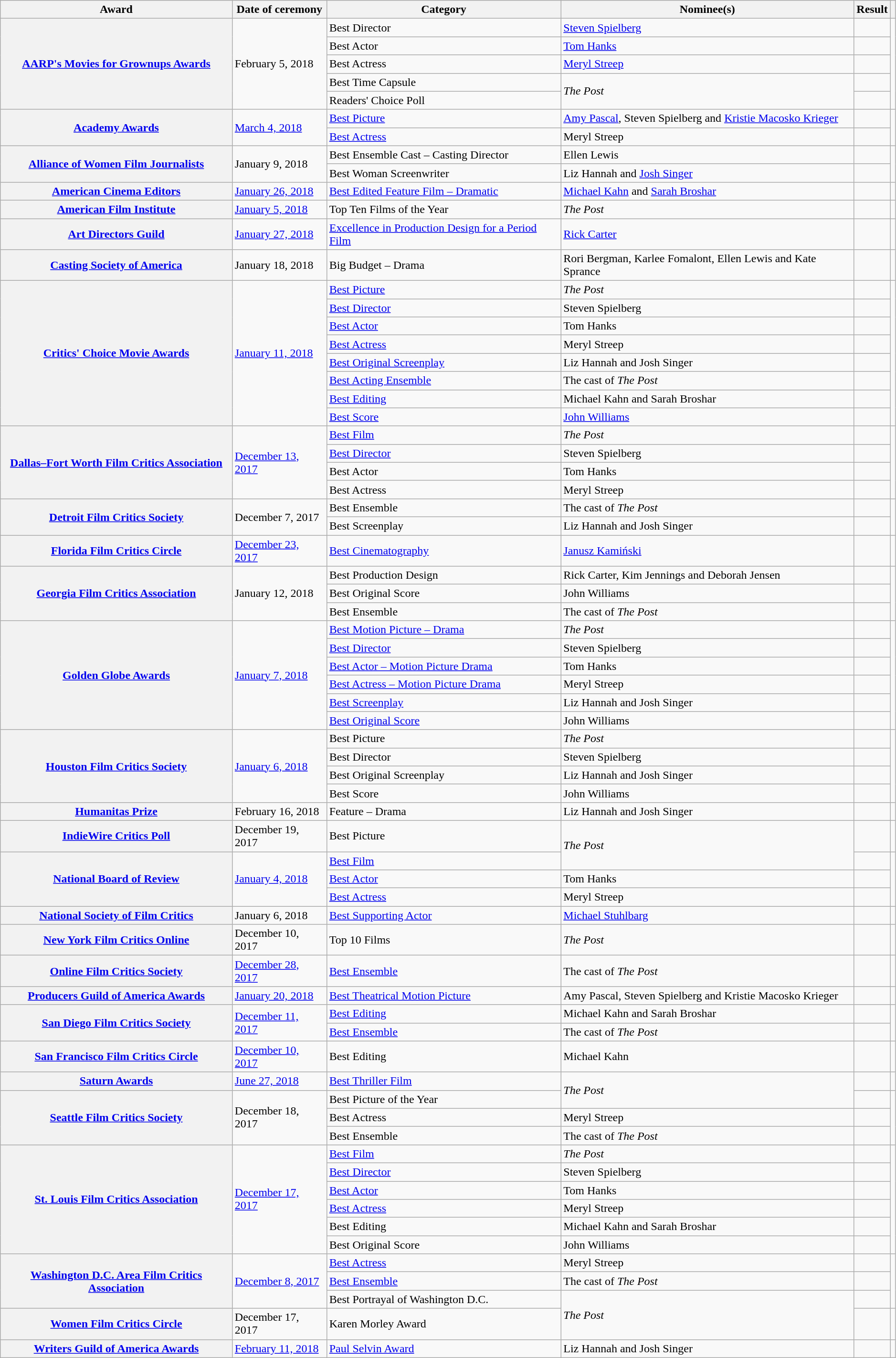<table class="wikitable sortable plainrowheaders" style="width: 99%;">
<tr>
<th scope="col">Award</th>
<th scope="col">Date of ceremony</th>
<th scope="col">Category</th>
<th scope="col">Nominee(s)</th>
<th scope="col">Result</th>
<th scope="col" class="unsortable"></th>
</tr>
<tr>
<th scope="row" rowspan="5"><a href='#'>AARP's Movies for Grownups Awards</a></th>
<td rowspan="5">February 5, 2018</td>
<td>Best Director</td>
<td><a href='#'>Steven Spielberg</a></td>
<td></td>
<td rowspan="5" style="text-align:center;"><br></td>
</tr>
<tr>
<td>Best Actor</td>
<td><a href='#'>Tom Hanks</a></td>
<td></td>
</tr>
<tr>
<td>Best Actress</td>
<td><a href='#'>Meryl Streep</a></td>
<td></td>
</tr>
<tr>
<td>Best Time Capsule</td>
<td rowspan="2"><em>The Post</em></td>
<td></td>
</tr>
<tr>
<td>Readers' Choice Poll</td>
<td></td>
</tr>
<tr>
<th scope="row" rowspan="2"><a href='#'>Academy Awards</a></th>
<td rowspan="2"><a href='#'>March 4, 2018</a></td>
<td><a href='#'>Best Picture</a></td>
<td><a href='#'>Amy Pascal</a>, Steven Spielberg and <a href='#'>Kristie Macosko Krieger</a></td>
<td></td>
<td rowspan="2" style="text-align:center;"><br></td>
</tr>
<tr>
<td><a href='#'>Best Actress</a></td>
<td>Meryl Streep</td>
<td></td>
</tr>
<tr>
<th scope="row" rowspan="2"><a href='#'>Alliance of Women Film Journalists</a></th>
<td rowspan="2">January 9, 2018</td>
<td>Best Ensemble Cast – Casting Director</td>
<td>Ellen Lewis</td>
<td></td>
<td rowspan="2" style="text-align:center;"></td>
</tr>
<tr>
<td>Best Woman Screenwriter</td>
<td>Liz Hannah and <a href='#'>Josh Singer</a></td>
<td></td>
</tr>
<tr>
<th scope="row"><a href='#'>American Cinema Editors</a></th>
<td><a href='#'>January 26, 2018</a></td>
<td><a href='#'>Best Edited Feature Film – Dramatic</a></td>
<td><a href='#'>Michael Kahn</a> and <a href='#'>Sarah Broshar</a></td>
<td></td>
<td style="text-align:center;"></td>
</tr>
<tr>
<th scope="row"><a href='#'>American Film Institute</a></th>
<td><a href='#'>January 5, 2018</a></td>
<td>Top Ten Films of the Year</td>
<td><em>The Post</em></td>
<td></td>
<td style="text-align:center;"></td>
</tr>
<tr>
<th scope="row"><a href='#'>Art Directors Guild</a></th>
<td><a href='#'>January 27, 2018</a></td>
<td><a href='#'>Excellence in Production Design for a Period Film</a></td>
<td><a href='#'>Rick Carter</a></td>
<td></td>
<td style="text-align:center;"></td>
</tr>
<tr>
<th scope="row"><a href='#'>Casting Society of America</a></th>
<td>January 18, 2018</td>
<td>Big Budget – Drama</td>
<td>Rori Bergman, Karlee Fomalont, Ellen Lewis and Kate Sprance</td>
<td></td>
<td style="text-align:center;"></td>
</tr>
<tr>
<th scope="row" rowspan="8"><a href='#'>Critics' Choice Movie Awards</a></th>
<td rowspan="8"><a href='#'>January 11, 2018</a></td>
<td><a href='#'>Best Picture</a></td>
<td><em>The Post</em></td>
<td></td>
<td rowspan="8" style="text-align:center;"></td>
</tr>
<tr>
<td><a href='#'>Best Director</a></td>
<td>Steven Spielberg</td>
<td></td>
</tr>
<tr>
<td><a href='#'>Best Actor</a></td>
<td>Tom Hanks</td>
<td></td>
</tr>
<tr>
<td><a href='#'>Best Actress</a></td>
<td>Meryl Streep</td>
<td></td>
</tr>
<tr>
<td><a href='#'>Best Original Screenplay</a></td>
<td>Liz Hannah and Josh Singer</td>
<td></td>
</tr>
<tr>
<td><a href='#'>Best Acting Ensemble</a></td>
<td>The cast of <em>The Post</em></td>
<td></td>
</tr>
<tr>
<td><a href='#'>Best Editing</a></td>
<td>Michael Kahn and Sarah Broshar</td>
<td></td>
</tr>
<tr>
<td><a href='#'>Best Score</a></td>
<td><a href='#'>John Williams</a></td>
<td></td>
</tr>
<tr>
<th scope="row" rowspan="4"><a href='#'>Dallas–Fort Worth Film Critics Association</a></th>
<td rowspan="4"><a href='#'>December 13, 2017</a></td>
<td><a href='#'>Best Film</a></td>
<td><em>The Post</em></td>
<td></td>
<td rowspan="4" style="text-align:center;"></td>
</tr>
<tr>
<td><a href='#'>Best Director</a></td>
<td>Steven Spielberg</td>
<td></td>
</tr>
<tr>
<td>Best Actor</td>
<td>Tom Hanks</td>
<td></td>
</tr>
<tr>
<td>Best Actress</td>
<td>Meryl Streep</td>
<td></td>
</tr>
<tr>
<th scope="row" rowspan="2"><a href='#'>Detroit Film Critics Society</a></th>
<td rowspan="2">December 7, 2017</td>
<td>Best Ensemble</td>
<td>The cast of <em>The Post</em></td>
<td></td>
<td rowspan="2" style="text-align:center;"></td>
</tr>
<tr>
<td>Best Screenplay</td>
<td>Liz Hannah and Josh Singer</td>
<td></td>
</tr>
<tr>
<th scope="row"><a href='#'>Florida Film Critics Circle</a></th>
<td><a href='#'>December 23, 2017</a></td>
<td><a href='#'>Best Cinematography</a></td>
<td><a href='#'>Janusz Kamiński</a></td>
<td></td>
<td style="text-align:center;"><br></td>
</tr>
<tr>
<th scope="row" rowspan="3"><a href='#'>Georgia Film Critics Association</a></th>
<td rowspan="3">January 12, 2018</td>
<td>Best Production Design</td>
<td>Rick Carter, Kim Jennings and Deborah Jensen</td>
<td></td>
<td rowspan="3" style="text-align:center;"></td>
</tr>
<tr>
<td>Best Original Score</td>
<td>John Williams</td>
<td></td>
</tr>
<tr>
<td>Best Ensemble</td>
<td>The cast of <em>The Post</em></td>
<td></td>
</tr>
<tr>
<th scope="row" rowspan="6"><a href='#'>Golden Globe Awards</a></th>
<td rowspan="6"><a href='#'>January 7, 2018</a></td>
<td><a href='#'>Best Motion Picture – Drama</a></td>
<td><em>The Post</em></td>
<td></td>
<td rowspan="6" style="text-align:center;"></td>
</tr>
<tr>
<td><a href='#'>Best Director</a></td>
<td>Steven Spielberg</td>
<td></td>
</tr>
<tr>
<td><a href='#'>Best Actor – Motion Picture Drama</a></td>
<td>Tom Hanks</td>
<td></td>
</tr>
<tr>
<td><a href='#'>Best Actress – Motion Picture Drama</a></td>
<td>Meryl Streep</td>
<td></td>
</tr>
<tr>
<td><a href='#'>Best Screenplay</a></td>
<td>Liz Hannah and Josh Singer</td>
<td></td>
</tr>
<tr>
<td><a href='#'>Best Original Score</a></td>
<td>John Williams</td>
<td></td>
</tr>
<tr>
<th scope="row" rowspan="4"><a href='#'>Houston Film Critics Society</a></th>
<td rowspan="4"><a href='#'>January 6, 2018</a></td>
<td>Best Picture</td>
<td><em>The Post</em></td>
<td></td>
<td rowspan="4" style="text-align:center;"></td>
</tr>
<tr>
<td>Best Director</td>
<td>Steven Spielberg</td>
<td></td>
</tr>
<tr>
<td>Best Original Screenplay</td>
<td>Liz Hannah and Josh Singer</td>
<td></td>
</tr>
<tr>
<td>Best Score</td>
<td>John Williams</td>
<td></td>
</tr>
<tr>
<th scope="row"><a href='#'>Humanitas Prize</a></th>
<td>February 16, 2018</td>
<td>Feature – Drama</td>
<td>Liz Hannah and Josh Singer</td>
<td></td>
<td style="text-align:center;"></td>
</tr>
<tr>
<th scope="row"><a href='#'>IndieWire Critics Poll</a></th>
<td>December 19, 2017</td>
<td>Best Picture</td>
<td rowspan="2"><em>The Post</em></td>
<td></td>
<td style="text-align:center;"></td>
</tr>
<tr>
<th scope="row" rowspan="3"><a href='#'>National Board of Review</a></th>
<td rowspan="3"><a href='#'>January 4, 2018</a></td>
<td><a href='#'>Best Film</a></td>
<td></td>
<td rowspan="3" style="text-align: center;"><br></td>
</tr>
<tr>
<td><a href='#'>Best Actor</a></td>
<td>Tom Hanks</td>
<td></td>
</tr>
<tr>
<td><a href='#'>Best Actress</a></td>
<td>Meryl Streep</td>
<td></td>
</tr>
<tr>
<th scope="row"><a href='#'>National Society of Film Critics</a></th>
<td>January 6, 2018</td>
<td><a href='#'>Best Supporting Actor</a></td>
<td><a href='#'>Michael Stuhlbarg</a></td>
<td></td>
<td style="text-align:center;"></td>
</tr>
<tr>
<th scope="row"><a href='#'>New York Film Critics Online</a></th>
<td>December 10, 2017</td>
<td>Top 10 Films</td>
<td><em>The Post</em></td>
<td></td>
<td style="text-align:center;"></td>
</tr>
<tr>
<th scope="row"><a href='#'>Online Film Critics Society</a></th>
<td><a href='#'>December 28, 2017</a></td>
<td><a href='#'>Best Ensemble</a></td>
<td>The cast of <em>The Post</em></td>
<td></td>
<td style="text-align:center;"><br></td>
</tr>
<tr>
<th scope="row"><a href='#'>Producers Guild of America Awards</a></th>
<td><a href='#'>January 20, 2018</a></td>
<td><a href='#'>Best Theatrical Motion Picture</a></td>
<td>Amy Pascal, Steven Spielberg and Kristie Macosko Krieger</td>
<td></td>
<td style="text-align:center;"></td>
</tr>
<tr>
<th scope="row" rowspan="2"><a href='#'>San Diego Film Critics Society</a></th>
<td rowspan="2"><a href='#'>December 11, 2017</a></td>
<td><a href='#'>Best Editing</a></td>
<td>Michael Kahn and Sarah Broshar</td>
<td></td>
<td rowspan="2" style="text-align:center;"></td>
</tr>
<tr>
<td><a href='#'>Best Ensemble</a></td>
<td>The cast of <em>The Post</em></td>
<td></td>
</tr>
<tr>
<th scope="row"><a href='#'>San Francisco Film Critics Circle</a></th>
<td><a href='#'>December 10, 2017</a></td>
<td>Best Editing</td>
<td>Michael Kahn</td>
<td></td>
<td style="text-align:center;"></td>
</tr>
<tr>
<th scope="row"><a href='#'>Saturn Awards</a></th>
<td><a href='#'>June 27, 2018</a></td>
<td><a href='#'>Best Thriller Film</a></td>
<td rowspan="2"><em>The Post</em></td>
<td></td>
<td style="text-align:center;"><br></td>
</tr>
<tr>
<th scope="row" rowspan="3"><a href='#'>Seattle Film Critics Society</a></th>
<td rowspan="3">December 18, 2017</td>
<td>Best Picture of the Year</td>
<td></td>
<td rowspan="3" style="text-align:center;"></td>
</tr>
<tr>
<td>Best Actress</td>
<td>Meryl Streep</td>
<td></td>
</tr>
<tr>
<td>Best Ensemble</td>
<td>The cast of <em>The Post</em></td>
<td></td>
</tr>
<tr>
<th scope="row" rowspan="6"><a href='#'>St. Louis Film Critics Association</a></th>
<td rowspan="6"><a href='#'>December 17, 2017</a></td>
<td><a href='#'>Best Film</a></td>
<td><em>The Post</em></td>
<td></td>
<td rowspan="6" style="text-align:center;"></td>
</tr>
<tr>
<td><a href='#'>Best Director</a></td>
<td>Steven Spielberg</td>
<td></td>
</tr>
<tr>
<td><a href='#'>Best Actor</a></td>
<td>Tom Hanks</td>
<td></td>
</tr>
<tr>
<td><a href='#'>Best Actress</a></td>
<td>Meryl Streep</td>
<td></td>
</tr>
<tr>
<td>Best Editing</td>
<td>Michael Kahn and Sarah Broshar</td>
<td></td>
</tr>
<tr>
<td>Best Original Score</td>
<td>John Williams</td>
<td></td>
</tr>
<tr>
<th scope="row" rowspan="3"><a href='#'>Washington D.C. Area Film Critics Association</a></th>
<td rowspan="3"><a href='#'>December 8, 2017</a></td>
<td><a href='#'>Best Actress</a></td>
<td>Meryl Streep</td>
<td></td>
<td rowspan="3" style="text-align:center;"></td>
</tr>
<tr>
<td><a href='#'>Best Ensemble</a></td>
<td>The cast of <em>The Post</em></td>
<td></td>
</tr>
<tr>
<td>Best Portrayal of Washington D.C.</td>
<td rowspan="2"><em>The Post</em></td>
<td></td>
</tr>
<tr>
<th scope="row"><a href='#'>Women Film Critics Circle</a></th>
<td>December 17, 2017</td>
<td>Karen Morley Award</td>
<td></td>
<td style="text-align:center;"><br></td>
</tr>
<tr>
<th scope="row"><a href='#'>Writers Guild of America Awards</a></th>
<td><a href='#'>February 11, 2018</a></td>
<td><a href='#'>Paul Selvin Award</a></td>
<td>Liz Hannah and Josh Singer</td>
<td></td>
<td style="text-align:center;"></td>
</tr>
</table>
